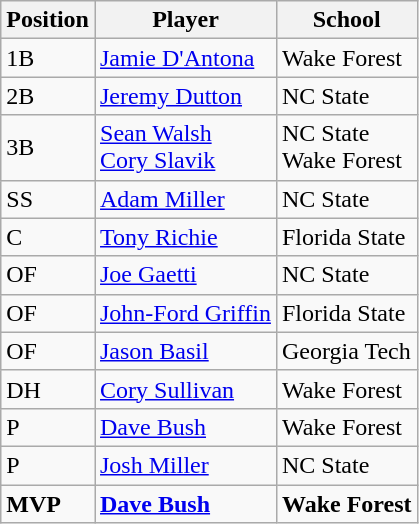<table class="wikitable">
<tr>
<th>Position</th>
<th>Player</th>
<th>School</th>
</tr>
<tr>
<td>1B</td>
<td><a href='#'>Jamie D'Antona</a></td>
<td>Wake Forest</td>
</tr>
<tr>
<td>2B</td>
<td><a href='#'>Jeremy Dutton</a></td>
<td>NC State</td>
</tr>
<tr>
<td>3B</td>
<td><a href='#'>Sean Walsh</a><br> <a href='#'>Cory Slavik</a></td>
<td>NC State <br> Wake Forest</td>
</tr>
<tr>
<td>SS</td>
<td><a href='#'>Adam Miller</a></td>
<td>NC State</td>
</tr>
<tr>
<td>C</td>
<td><a href='#'>Tony Richie</a></td>
<td>Florida State</td>
</tr>
<tr>
<td>OF</td>
<td><a href='#'>Joe Gaetti</a></td>
<td>NC State</td>
</tr>
<tr>
<td>OF</td>
<td><a href='#'>John-Ford Griffin</a></td>
<td>Florida State</td>
</tr>
<tr>
<td>OF</td>
<td><a href='#'>Jason Basil</a></td>
<td>Georgia Tech</td>
</tr>
<tr>
<td>DH</td>
<td><a href='#'>Cory Sullivan</a></td>
<td>Wake Forest</td>
</tr>
<tr>
<td>P</td>
<td><a href='#'>Dave Bush</a></td>
<td>Wake Forest</td>
</tr>
<tr>
<td>P</td>
<td><a href='#'>Josh Miller</a></td>
<td>NC State</td>
</tr>
<tr>
<td><strong>MVP</strong></td>
<td><strong><a href='#'>Dave Bush</a></strong></td>
<td><strong>Wake Forest</strong></td>
</tr>
</table>
